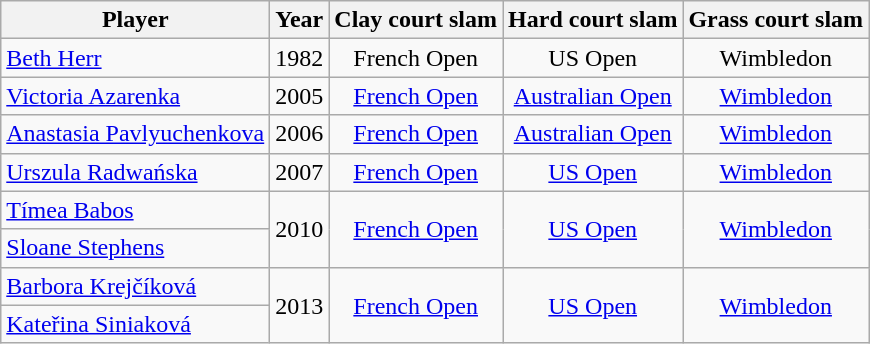<table class="wikitable sortable" style="text-align:center;">
<tr>
<th>Player</th>
<th>Year</th>
<th>Clay court slam</th>
<th>Hard court slam</th>
<th>Grass court slam</th>
</tr>
<tr>
<td align="left"> <a href='#'>Beth Herr</a></td>
<td>1982</td>
<td>French Open</td>
<td>US Open</td>
<td>Wimbledon</td>
</tr>
<tr>
<td align="left"> <a href='#'>Victoria Azarenka</a></td>
<td>2005</td>
<td><a href='#'>French Open</a></td>
<td><a href='#'>Australian Open</a></td>
<td><a href='#'>Wimbledon</a></td>
</tr>
<tr>
<td align="left"> <a href='#'>Anastasia Pavlyuchenkova</a></td>
<td>2006</td>
<td><a href='#'>French Open</a></td>
<td><a href='#'>Australian Open</a></td>
<td><a href='#'>Wimbledon</a></td>
</tr>
<tr>
<td align="left"> <a href='#'>Urszula Radwańska</a></td>
<td>2007</td>
<td><a href='#'>French Open</a></td>
<td><a href='#'>US Open</a></td>
<td><a href='#'>Wimbledon</a></td>
</tr>
<tr>
<td align="left"> <a href='#'>Tímea Babos</a></td>
<td rowspan="2">2010</td>
<td rowspan="2"><a href='#'>French Open</a></td>
<td rowspan="2"><a href='#'>US Open</a></td>
<td rowspan="2"><a href='#'>Wimbledon</a></td>
</tr>
<tr>
<td align="left"> <a href='#'>Sloane Stephens</a></td>
</tr>
<tr>
<td align="left"> <a href='#'>Barbora Krejčíková</a></td>
<td rowspan="2">2013</td>
<td rowspan="2"><a href='#'>French Open</a></td>
<td rowspan="2"><a href='#'>US Open</a></td>
<td rowspan="2"><a href='#'>Wimbledon</a></td>
</tr>
<tr>
<td align="left"> <a href='#'>Kateřina Siniaková</a></td>
</tr>
</table>
